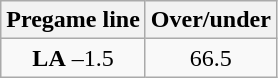<table class="wikitable">
<tr align="center">
<th style=>Pregame line</th>
<th style=>Over/under</th>
</tr>
<tr align="center">
<td><strong>LA</strong> –1.5</td>
<td>66.5</td>
</tr>
</table>
